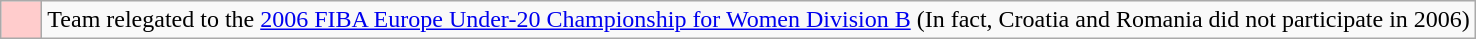<table class="wikitable">
<tr>
<td width=20px bgcolor="#ffcccc"></td>
<td>Team relegated to the <a href='#'>2006 FIBA Europe Under-20 Championship for Women Division B</a> (In fact, Croatia and Romania did not participate in 2006)</td>
</tr>
</table>
